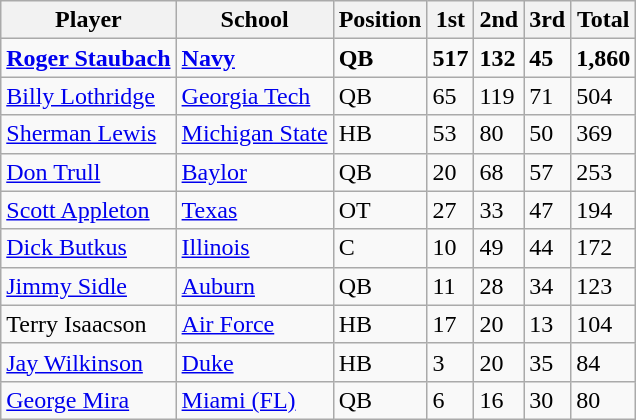<table class="wikitable">
<tr>
<th>Player</th>
<th>School</th>
<th>Position</th>
<th>1st</th>
<th>2nd</th>
<th>3rd</th>
<th>Total</th>
</tr>
<tr>
<td><strong><a href='#'>Roger Staubach</a></strong></td>
<td><strong><a href='#'>Navy</a></strong></td>
<td><strong>QB</strong></td>
<td><strong>517</strong></td>
<td><strong>132</strong></td>
<td><strong>45</strong></td>
<td><strong>1,860</strong></td>
</tr>
<tr>
<td><a href='#'>Billy Lothridge</a></td>
<td><a href='#'>Georgia Tech</a></td>
<td>QB</td>
<td>65</td>
<td>119</td>
<td>71</td>
<td>504</td>
</tr>
<tr>
<td><a href='#'>Sherman Lewis</a></td>
<td><a href='#'>Michigan State</a></td>
<td>HB</td>
<td>53</td>
<td>80</td>
<td>50</td>
<td>369</td>
</tr>
<tr>
<td><a href='#'>Don Trull</a></td>
<td><a href='#'>Baylor</a></td>
<td>QB</td>
<td>20</td>
<td>68</td>
<td>57</td>
<td>253</td>
</tr>
<tr>
<td><a href='#'>Scott Appleton</a></td>
<td><a href='#'>Texas</a></td>
<td>OT</td>
<td>27</td>
<td>33</td>
<td>47</td>
<td>194</td>
</tr>
<tr>
<td><a href='#'>Dick Butkus</a></td>
<td><a href='#'>Illinois</a></td>
<td>C</td>
<td>10</td>
<td>49</td>
<td>44</td>
<td>172</td>
</tr>
<tr>
<td><a href='#'>Jimmy Sidle</a></td>
<td><a href='#'>Auburn</a></td>
<td>QB</td>
<td>11</td>
<td>28</td>
<td>34</td>
<td>123</td>
</tr>
<tr>
<td>Terry Isaacson</td>
<td><a href='#'>Air Force</a></td>
<td>HB</td>
<td>17</td>
<td>20</td>
<td>13</td>
<td>104</td>
</tr>
<tr>
<td><a href='#'>Jay Wilkinson</a></td>
<td><a href='#'>Duke</a></td>
<td>HB</td>
<td>3</td>
<td>20</td>
<td>35</td>
<td>84</td>
</tr>
<tr>
<td><a href='#'>George Mira</a></td>
<td><a href='#'>Miami (FL)</a></td>
<td>QB</td>
<td>6</td>
<td>16</td>
<td>30</td>
<td>80</td>
</tr>
</table>
